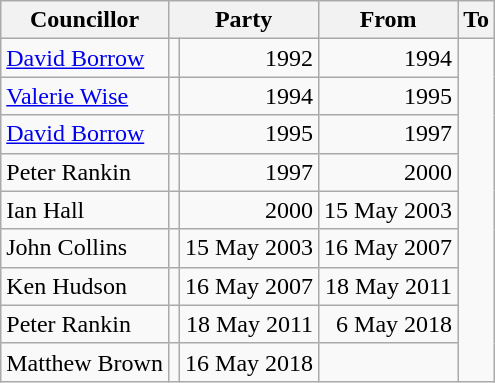<table class=wikitable>
<tr>
<th>Councillor</th>
<th colspan=2>Party</th>
<th>From</th>
<th>To</th>
</tr>
<tr>
<td><a href='#'>David Borrow</a></td>
<td></td>
<td align=right>1992</td>
<td align=right>1994</td>
</tr>
<tr>
<td><a href='#'>Valerie Wise</a></td>
<td></td>
<td align=right>1994</td>
<td align=right>1995</td>
</tr>
<tr>
<td><a href='#'>David Borrow</a></td>
<td></td>
<td align=right>1995</td>
<td align=right>1997</td>
</tr>
<tr>
<td>Peter Rankin</td>
<td></td>
<td align=right>1997</td>
<td align=right>2000</td>
</tr>
<tr>
<td>Ian Hall</td>
<td></td>
<td align=right>2000</td>
<td align=right>15 May 2003</td>
</tr>
<tr>
<td>John Collins</td>
<td></td>
<td align=right>15 May 2003</td>
<td align=right>16 May 2007</td>
</tr>
<tr>
<td>Ken Hudson</td>
<td></td>
<td align=right>16 May 2007</td>
<td align=right>18 May 2011</td>
</tr>
<tr>
<td>Peter Rankin</td>
<td></td>
<td align=right>18 May 2011</td>
<td align=right>6 May 2018</td>
</tr>
<tr>
<td>Matthew Brown</td>
<td></td>
<td align=right>16 May 2018</td>
<td align=right></td>
</tr>
</table>
